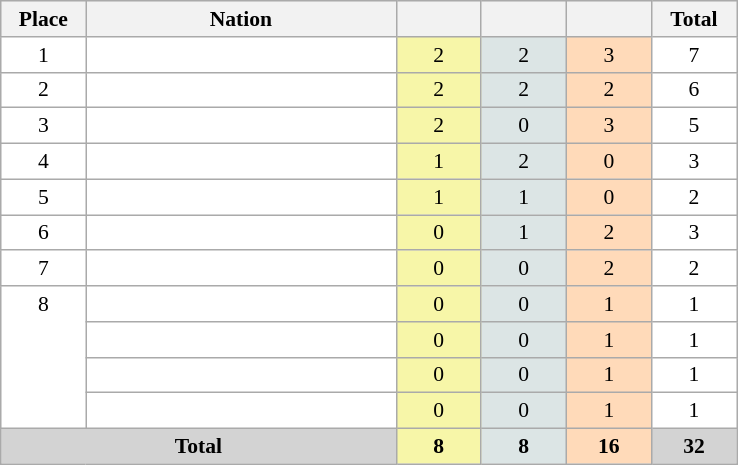<table class=wikitable style="border:1px solid #AAAAAA;font-size:90%">
<tr bgcolor="#EFEFEF">
<th width=50>Place</th>
<th width=200>Nation</th>
<th width=50></th>
<th width=50></th>
<th width=50></th>
<th width=50>Total</th>
</tr>
<tr align="center" valign="top" bgcolor="#FFFFFF">
<td>1</td>
<td align="left"></td>
<td style="background:#F7F6A8;">2</td>
<td style="background:#DCE5E5;">2</td>
<td style="background:#FFDAB9;">3</td>
<td>7</td>
</tr>
<tr align="center" valign="top" bgcolor="#FFFFFF">
<td>2</td>
<td align="left"></td>
<td style="background:#F7F6A8;">2</td>
<td style="background:#DCE5E5;">2</td>
<td style="background:#FFDAB9;">2</td>
<td>6</td>
</tr>
<tr align="center" valign="top" bgcolor="#FFFFFF">
<td>3</td>
<td align="left"></td>
<td style="background:#F7F6A8;">2</td>
<td style="background:#DCE5E5;">0</td>
<td style="background:#FFDAB9;">3</td>
<td>5</td>
</tr>
<tr align="center" valign="top" bgcolor="#FFFFFF">
<td>4</td>
<td align="left"></td>
<td style="background:#F7F6A8;">1</td>
<td style="background:#DCE5E5;">2</td>
<td style="background:#FFDAB9;">0</td>
<td>3</td>
</tr>
<tr align="center" valign="top" bgcolor="#FFFFFF">
<td>5</td>
<td align="left"></td>
<td style="background:#F7F6A8;">1</td>
<td style="background:#DCE5E5;">1</td>
<td style="background:#FFDAB9;">0</td>
<td>2</td>
</tr>
<tr align="center" valign="top" bgcolor="#FFFFFF">
<td>6</td>
<td align="left"></td>
<td style="background:#F7F6A8;">0</td>
<td style="background:#DCE5E5;">1</td>
<td style="background:#FFDAB9;">2</td>
<td>3</td>
</tr>
<tr align="center" valign="top" bgcolor="#FFFFFF">
<td>7</td>
<td align="left"></td>
<td style="background:#F7F6A8;">0</td>
<td style="background:#DCE5E5;">0</td>
<td style="background:#FFDAB9;">2</td>
<td>2</td>
</tr>
<tr align="center" valign="top" bgcolor="#FFFFFF">
<td rowspan="4" valign="center">8</td>
<td align="left"></td>
<td style="background:#F7F6A8;">0</td>
<td style="background:#DCE5E5;">0</td>
<td style="background:#FFDAB9;">1</td>
<td>1</td>
</tr>
<tr align="center" valign="top" bgcolor="#FFFFFF">
<td align="left"></td>
<td style="background:#F7F6A8;">0</td>
<td style="background:#DCE5E5;">0</td>
<td style="background:#FFDAB9;">1</td>
<td>1</td>
</tr>
<tr align="center" valign="top" bgcolor="#FFFFFF">
<td align="left"></td>
<td style="background:#F7F6A8;">0</td>
<td style="background:#DCE5E5;">0</td>
<td style="background:#FFDAB9;">1</td>
<td>1</td>
</tr>
<tr align="center" valign="top" bgcolor="#FFFFFF">
<td align="left"></td>
<td style="background:#F7F6A8;">0</td>
<td style="background:#DCE5E5;">0</td>
<td style="background:#FFDAB9;">1</td>
<td>1</td>
</tr>
<tr align="center">
<td colspan="2" bgcolor=D3D3D3><strong>Total</strong></td>
<td style="background:#F7F6A8;"><strong>8</strong></td>
<td style="background:#DCE5E5;"><strong>8</strong></td>
<td style="background:#FFDAB9;"><strong>16</strong></td>
<td bgcolor=D3D3D3><strong>32</strong></td>
</tr>
</table>
